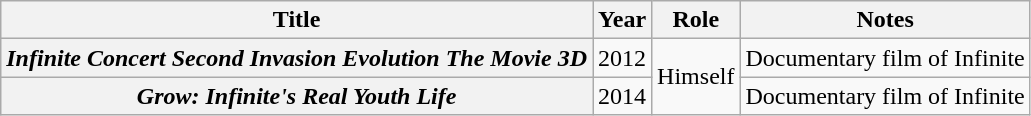<table class="wikitable plainrowheaders">
<tr>
<th>Title</th>
<th>Year</th>
<th>Role</th>
<th>Notes</th>
</tr>
<tr>
<th scope=row><em>Infinite Concert Second Invasion Evolution The Movie 3D</em></th>
<td>2012</td>
<td rowspan="2">Himself</td>
<td>Documentary film of Infinite</td>
</tr>
<tr>
<th scope=row><em>Grow: Infinite's Real Youth Life</em></th>
<td>2014</td>
<td>Documentary film of Infinite</td>
</tr>
</table>
